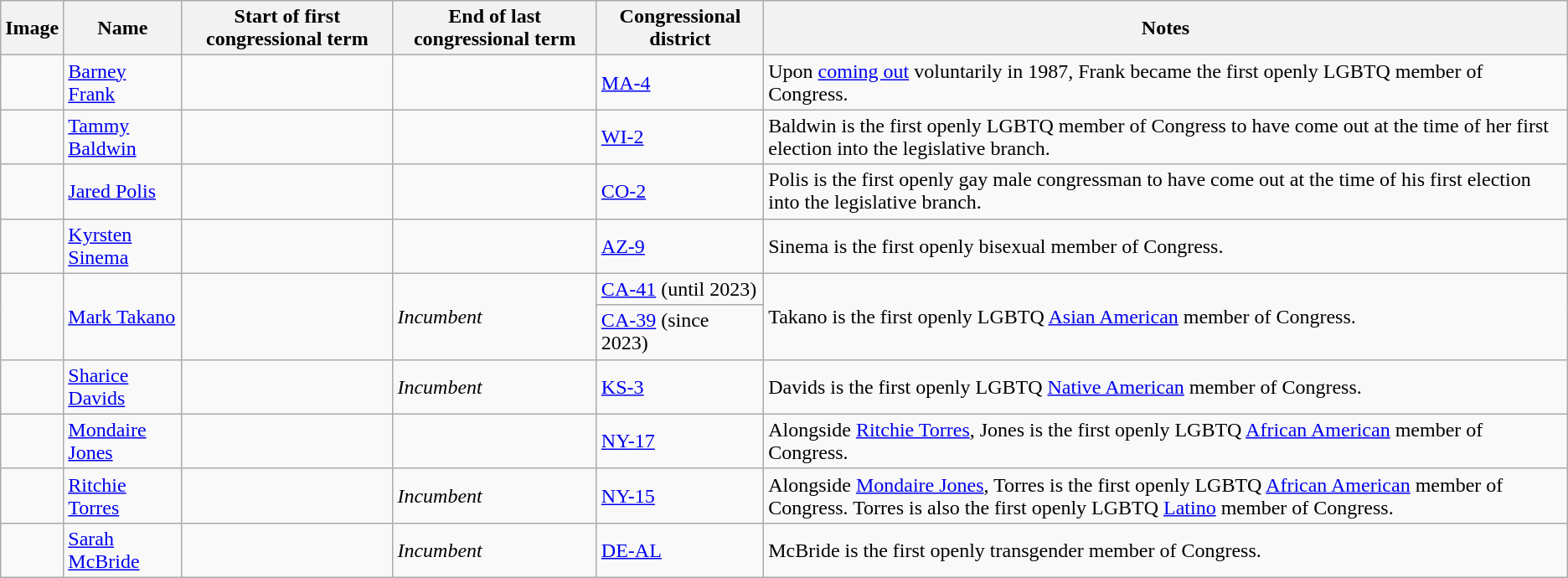<table class="wikitable sortable">
<tr>
<th>Image</th>
<th>Name</th>
<th>Start of first congressional term</th>
<th>End of last congressional term</th>
<th>Congressional district</th>
<th class="unsortable">Notes</th>
</tr>
<tr>
<td></td>
<td><a href='#'>Barney Frank</a></td>
<td></td>
<td></td>
<td><a href='#'>MA-4</a></td>
<td>Upon <a href='#'>coming out</a> voluntarily in 1987, Frank became the first openly LGBTQ member of Congress.</td>
</tr>
<tr>
<td></td>
<td><a href='#'>Tammy Baldwin</a></td>
<td></td>
<td></td>
<td><a href='#'>WI-2</a></td>
<td>Baldwin is the first openly LGBTQ member of Congress to have come out at the time of her first election into the legislative branch.</td>
</tr>
<tr>
<td></td>
<td><a href='#'>Jared Polis</a></td>
<td></td>
<td></td>
<td><a href='#'>CO-2</a></td>
<td>Polis is the first openly gay male congressman to have come out at the time of his first election into the legislative branch.</td>
</tr>
<tr>
<td></td>
<td><a href='#'>Kyrsten Sinema</a></td>
<td></td>
<td></td>
<td><a href='#'>AZ-9</a></td>
<td>Sinema is the first openly bisexual member of Congress.</td>
</tr>
<tr>
<td rowspan="2"></td>
<td rowspan="2"><a href='#'>Mark Takano</a></td>
<td rowspan="2"></td>
<td rowspan="2"><em>Incumbent</em></td>
<td><a href='#'>CA-41</a> (until 2023)</td>
<td rowspan="2">Takano is the first openly LGBTQ <a href='#'>Asian American</a> member of Congress.</td>
</tr>
<tr>
<td><a href='#'>CA-39</a> (since 2023)</td>
</tr>
<tr>
<td></td>
<td><a href='#'>Sharice Davids</a></td>
<td></td>
<td><em>Incumbent</em></td>
<td><a href='#'>KS-3</a></td>
<td>Davids is the first openly LGBTQ <a href='#'>Native American</a> member of Congress.</td>
</tr>
<tr>
<td></td>
<td><a href='#'>Mondaire Jones</a></td>
<td></td>
<td></td>
<td><a href='#'>NY-17</a></td>
<td>Alongside <a href='#'>Ritchie Torres</a>, Jones is the first openly LGBTQ <a href='#'>African American</a> member of Congress.</td>
</tr>
<tr>
<td></td>
<td><a href='#'>Ritchie Torres</a></td>
<td></td>
<td><em>Incumbent</em></td>
<td><a href='#'>NY-15</a></td>
<td>Alongside <a href='#'>Mondaire Jones</a>, Torres is the first openly LGBTQ <a href='#'>African American</a> member of Congress. Torres is also the first openly LGBTQ <a href='#'>Latino</a> member of Congress.</td>
</tr>
<tr>
<td></td>
<td><a href='#'>Sarah McBride</a></td>
<td></td>
<td><em>Incumbent</em></td>
<td><a href='#'>DE-AL</a></td>
<td>McBride is the first openly transgender member of Congress.</td>
</tr>
</table>
